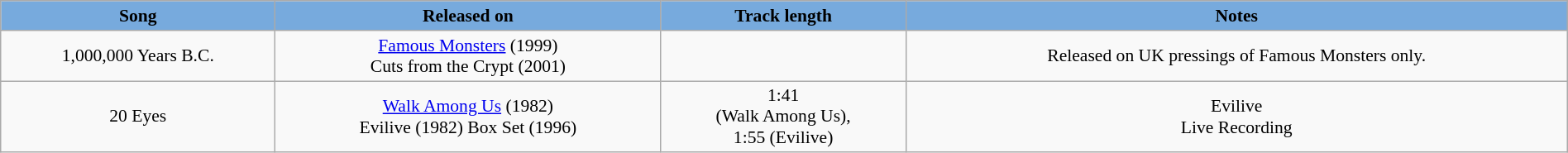<table class="wikitable" style="margin:0.5em auto; clear:both; font-size:.9em; text-align:center; width:100%">
<tr>
<th style="background: #7ad;">Song</th>
<th style="background: #7ad;">Released on</th>
<th style="background: #7ad;">Track length</th>
<th style="background: #7ad;">Notes</th>
</tr>
<tr>
<td>1,000,000 Years B.C.</td>
<td><a href='#'>Famous Monsters</a> (1999)<br>Cuts from the Crypt (2001)</td>
<td></td>
<td>Released on UK pressings of Famous Monsters only.</td>
</tr>
<tr>
<td>20 Eyes</td>
<td><a href='#'>Walk Among Us</a> (1982)<br>Evilive (1982)
Box Set (1996)</td>
<td>1:41<br>(Walk Among Us),<br>1:55
(Evilive)</td>
<td>Evilive<br>Live Recording</td>
</tr>
</table>
